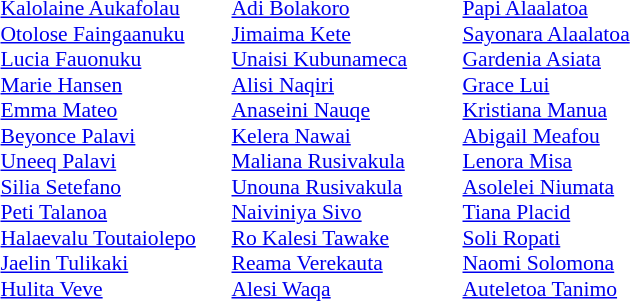<table>
<tr style="vertical-align:top;">
<td width=150><br> </td>
<td width=150><br> </td>
<td width=150><br> </td>
</tr>
<tr style="vertical-align:top;font-size:90%;">
<td><a href='#'>Kalolaine Aukafolau</a><br><a href='#'>Otolose Faingaanuku</a> <br><a href='#'>Lucia Fauonuku</a> <br><a href='#'>Marie Hansen</a> <br><a href='#'>Emma Mateo</a> <br><a href='#'>Beyonce Palavi</a> <br><a href='#'>Uneeq Palavi</a> <br><a href='#'>Silia Setefano</a> <br><a href='#'>Peti Talanoa</a> <br><a href='#'>Halaevalu Toutaiolepo</a> <br><a href='#'>Jaelin Tulikaki</a> <br><a href='#'>Hulita Veve</a></td>
<td><a href='#'>Adi Bolakoro</a><br><a href='#'>Jimaima Kete</a> <br><a href='#'>Unaisi Kubunameca</a> <br><a href='#'>Alisi Naqiri</a> <br><a href='#'>Anaseini Nauqe</a> <br><a href='#'>Kelera Nawai</a> <br><a href='#'>Maliana Rusivakula</a> <br><a href='#'>Unouna Rusivakula</a> <br><a href='#'>Naiviniya Sivo</a> <br><a href='#'>Ro Kalesi Tawake</a> <br><a href='#'>Reama Verekauta</a> <br><a href='#'>Alesi Waqa</a></td>
<td><a href='#'>Papi Alaalatoa</a><br><a href='#'>Sayonara Alaalatoa</a> <br><a href='#'>Gardenia Asiata</a> <br><a href='#'>Grace Lui</a> <br><a href='#'>Kristiana Manua</a> <br><a href='#'>Abigail Meafou</a> <br><a href='#'>Lenora Misa</a> <br><a href='#'>Asolelei Niumata</a> <br><a href='#'>Tiana Placid</a> <br><a href='#'>Soli Ropati</a> <br><a href='#'>Naomi Solomona</a> <br><a href='#'>Auteletoa Tanimo</a></td>
</tr>
</table>
